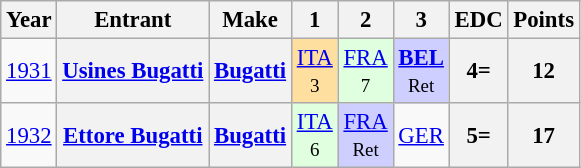<table class="wikitable" style="text-align:center; font-size:95%">
<tr>
<th>Year</th>
<th>Entrant</th>
<th>Make</th>
<th>1</th>
<th>2</th>
<th>3</th>
<th>EDC</th>
<th>Points</th>
</tr>
<tr>
<td><a href='#'>1931</a></td>
<th><a href='#'>Usines Bugatti</a></th>
<th><a href='#'>Bugatti</a></th>
<td style="background:#ffdf9f;"><a href='#'>ITA</a><br><small>3</small></td>
<td style="background:#dfffdf;"><a href='#'>FRA</a><br><small>7</small></td>
<td style="background:#cfcfff;"><strong><a href='#'>BEL</a></strong><br><small>Ret</small></td>
<th>4=</th>
<th>12</th>
</tr>
<tr>
<td><a href='#'>1932</a></td>
<th><a href='#'>Ettore Bugatti</a></th>
<th><a href='#'>Bugatti</a></th>
<td style="background:#dfffdf;"><a href='#'>ITA</a><br><small>6</small></td>
<td style="background:#cfcfff;"><a href='#'>FRA</a><br><small>Ret</small></td>
<td><a href='#'>GER</a><br></td>
<th>5=</th>
<th>17</th>
</tr>
</table>
